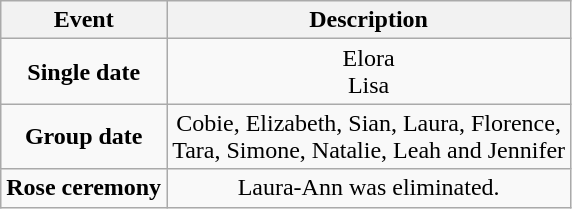<table class="wikitable sortable" style="text-align:center;">
<tr>
<th>Event</th>
<th>Description</th>
</tr>
<tr>
<td><strong>Single date</strong></td>
<td>Elora<br>Lisa</td>
</tr>
<tr>
<td><strong>Group date</strong></td>
<td>Cobie, Elizabeth, Sian, Laura, Florence,<br>Tara, Simone, Natalie, Leah and Jennifer</td>
</tr>
<tr>
<td><strong>Rose ceremony</strong></td>
<td>Laura-Ann was eliminated.</td>
</tr>
</table>
